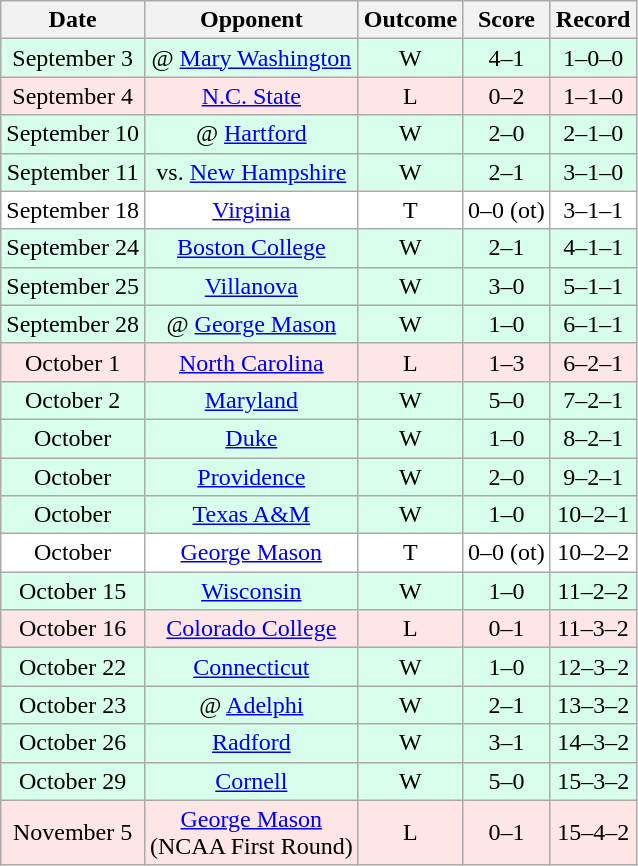<table class="wikitable">
<tr>
<th>Date</th>
<th>Opponent</th>
<th>Outcome</th>
<th>Score</th>
<th>Record</th>
</tr>
<tr align="center" style="background:#D8FFEB;">
<td>September 3</td>
<td>@ <a href='#'>Mary Washington</a></td>
<td>W</td>
<td>4–1</td>
<td>1–0–0</td>
</tr>
<tr align="center" style="background:#FFE6E6;">
<td>September 4</td>
<td><a href='#'>N.C. State</a></td>
<td>L</td>
<td>0–2</td>
<td>1–1–0</td>
</tr>
<tr align="center" style="background:#D8FFEB;">
<td>September 10</td>
<td>@ <a href='#'>Hartford</a></td>
<td>W</td>
<td>2–0</td>
<td>2–1–0</td>
</tr>
<tr align="center" style="background:#D8FFEB;">
<td>September 11</td>
<td>vs. <a href='#'>New Hampshire</a></td>
<td>W</td>
<td>2–1</td>
<td>3–1–0</td>
</tr>
<tr align="center" style="background:#FFFFFF;">
<td>September 18</td>
<td><a href='#'>Virginia</a></td>
<td>T</td>
<td>0–0 (ot)</td>
<td>3–1–1</td>
</tr>
<tr align="center" style="background:#D8FFEB;">
<td>September 24</td>
<td><a href='#'>Boston College</a></td>
<td>W</td>
<td>2–1</td>
<td>4–1–1</td>
</tr>
<tr align="center" style="background:#D8FFEB;">
<td>September 25</td>
<td><a href='#'>Villanova</a></td>
<td>W</td>
<td>3–0</td>
<td>5–1–1</td>
</tr>
<tr align="center" style="background:#D8FFEB;">
<td>September 28</td>
<td>@ <a href='#'>George Mason</a></td>
<td>W</td>
<td>1–0</td>
<td>6–1–1</td>
</tr>
<tr align="center" style="background:#FFE6E6;">
<td>October 1</td>
<td><a href='#'>North Carolina</a></td>
<td>L</td>
<td>1–3</td>
<td>6–2–1</td>
</tr>
<tr align="center" style="background:#D8FFEB;">
<td>October 2</td>
<td><a href='#'>Maryland</a></td>
<td>W</td>
<td>5–0</td>
<td>7–2–1</td>
</tr>
<tr align="center" style="background:#D8FFEB;">
<td>October</td>
<td><a href='#'>Duke</a></td>
<td>W</td>
<td>1–0</td>
<td>8–2–1</td>
</tr>
<tr align="center" style="background:#D8FFEB;">
<td>October</td>
<td><a href='#'>Providence</a></td>
<td>W</td>
<td>2–0</td>
<td>9–2–1</td>
</tr>
<tr align="center" style="background:#D8FFEB;">
<td>October</td>
<td><a href='#'>Texas A&M</a></td>
<td>W</td>
<td>1–0</td>
<td>10–2–1</td>
</tr>
<tr align="center" style="background:#FFFFFF;">
<td>October</td>
<td><a href='#'>George Mason</a></td>
<td>T</td>
<td>0–0 (ot)</td>
<td>10–2–2</td>
</tr>
<tr align="center" style="background:#D8FFEB;">
<td>October 15</td>
<td><a href='#'>Wisconsin</a></td>
<td>W</td>
<td>1–0</td>
<td>11–2–2</td>
</tr>
<tr align="center" style="background:#FFE6E6;">
<td>October 16</td>
<td><a href='#'>Colorado College</a></td>
<td>L</td>
<td>0–1</td>
<td>11–3–2</td>
</tr>
<tr align="center" style="background:#D8FFEB;">
<td>October 22</td>
<td><a href='#'>Connecticut</a></td>
<td>W</td>
<td>1–0</td>
<td>12–3–2</td>
</tr>
<tr align="center" style="background:#D8FFEB;">
<td>October 23</td>
<td>@ <a href='#'>Adelphi</a></td>
<td>W</td>
<td>2–1</td>
<td>13–3–2</td>
</tr>
<tr align="center" style="background:#D8FFEB;">
<td>October 26</td>
<td><a href='#'>Radford</a></td>
<td>W</td>
<td>3–1</td>
<td>14–3–2</td>
</tr>
<tr align="center" style="background:#D8FFEB;">
<td>October 29</td>
<td><a href='#'>Cornell</a></td>
<td>W</td>
<td>5–0</td>
<td>15–3–2</td>
</tr>
<tr align="center" style="background:#FFE6E6;">
<td>November 5</td>
<td><a href='#'>George Mason</a> <br> (NCAA First Round)</td>
<td>L</td>
<td>0–1</td>
<td>15–4–2</td>
</tr>
</table>
